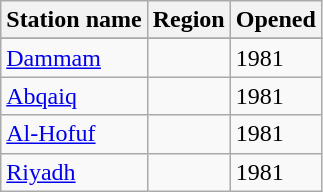<table class="wikitable">
<tr>
<th>Station name</th>
<th>Region</th>
<th>Opened</th>
</tr>
<tr>
</tr>
<tr>
<td><a href='#'>Dammam</a></td>
<td></td>
<td>1981</td>
</tr>
<tr>
<td><a href='#'>Abqaiq</a></td>
<td></td>
<td>1981</td>
</tr>
<tr>
<td><a href='#'>Al-Hofuf</a></td>
<td></td>
<td>1981</td>
</tr>
<tr>
<td><a href='#'>Riyadh</a></td>
<td></td>
<td>1981</td>
</tr>
</table>
